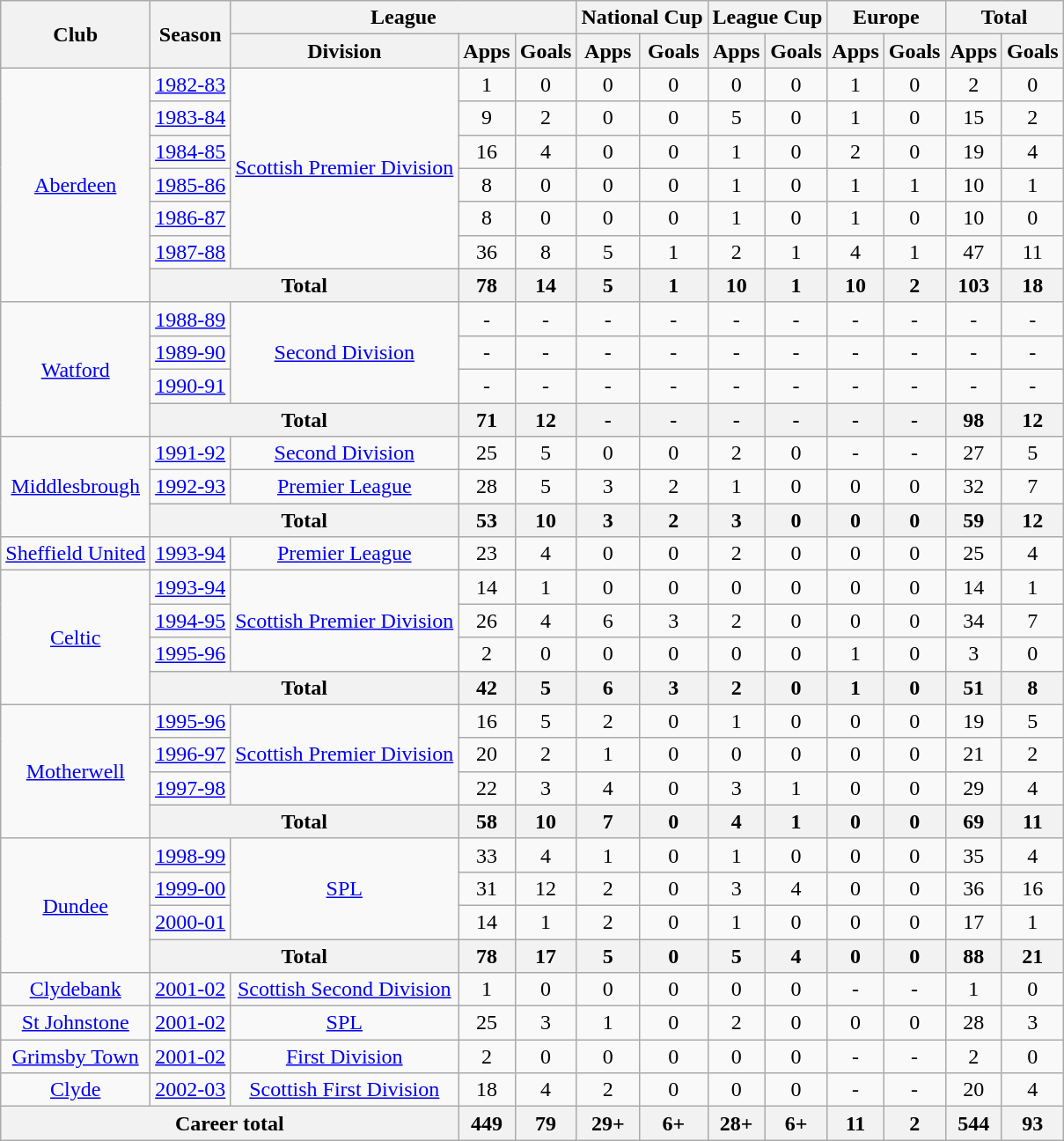<table class="wikitable" style="text-align:center">
<tr>
<th rowspan="2">Club</th>
<th rowspan="2">Season</th>
<th colspan="3">League</th>
<th colspan="2">National Cup</th>
<th colspan="2">League Cup</th>
<th colspan="2">Europe</th>
<th colspan="2">Total</th>
</tr>
<tr>
<th>Division</th>
<th>Apps</th>
<th>Goals</th>
<th>Apps</th>
<th>Goals</th>
<th>Apps</th>
<th>Goals</th>
<th>Apps</th>
<th>Goals</th>
<th>Apps</th>
<th>Goals</th>
</tr>
<tr>
<td rowspan="7"><a href='#'>Aberdeen</a></td>
<td><a href='#'>1982-83</a></td>
<td rowspan="6"><a href='#'>Scottish Premier Division</a></td>
<td>1</td>
<td>0</td>
<td>0</td>
<td>0</td>
<td>0</td>
<td>0</td>
<td>1</td>
<td>0</td>
<td>2</td>
<td>0</td>
</tr>
<tr>
<td><a href='#'>1983-84</a></td>
<td>9</td>
<td>2</td>
<td>0</td>
<td>0</td>
<td>5</td>
<td>0</td>
<td>1</td>
<td>0</td>
<td>15</td>
<td>2</td>
</tr>
<tr>
<td><a href='#'>1984-85</a></td>
<td>16</td>
<td>4</td>
<td>0</td>
<td>0</td>
<td>1</td>
<td>0</td>
<td>2</td>
<td>0</td>
<td>19</td>
<td>4</td>
</tr>
<tr>
<td><a href='#'>1985-86</a></td>
<td>8</td>
<td>0</td>
<td>0</td>
<td>0</td>
<td>1</td>
<td>0</td>
<td>1</td>
<td>1</td>
<td>10</td>
<td>1</td>
</tr>
<tr>
<td><a href='#'>1986-87</a></td>
<td>8</td>
<td>0</td>
<td>0</td>
<td>0</td>
<td>1</td>
<td>0</td>
<td>1</td>
<td>0</td>
<td>10</td>
<td>0</td>
</tr>
<tr>
<td><a href='#'>1987-88</a></td>
<td>36</td>
<td>8</td>
<td>5</td>
<td>1</td>
<td>2</td>
<td>1</td>
<td>4</td>
<td>1</td>
<td>47</td>
<td>11</td>
</tr>
<tr>
<th colspan="2">Total</th>
<th>78</th>
<th>14</th>
<th>5</th>
<th>1</th>
<th>10</th>
<th>1</th>
<th>10</th>
<th>2</th>
<th>103</th>
<th>18</th>
</tr>
<tr>
<td rowspan="4"><a href='#'>Watford</a></td>
<td><a href='#'>1988-89</a></td>
<td rowspan="3"><a href='#'>Second Division</a></td>
<td>-</td>
<td>-</td>
<td>-</td>
<td>-</td>
<td>-</td>
<td>-</td>
<td>-</td>
<td>-</td>
<td>-</td>
<td>-</td>
</tr>
<tr>
<td><a href='#'>1989-90</a></td>
<td>-</td>
<td>-</td>
<td>-</td>
<td>-</td>
<td>-</td>
<td>-</td>
<td>-</td>
<td>-</td>
<td>-</td>
<td>-</td>
</tr>
<tr>
<td><a href='#'>1990-91</a></td>
<td>-</td>
<td>-</td>
<td>-</td>
<td>-</td>
<td>-</td>
<td>-</td>
<td>-</td>
<td>-</td>
<td>-</td>
<td>-</td>
</tr>
<tr>
<th colspan="2">Total</th>
<th>71</th>
<th>12</th>
<th>-</th>
<th>-</th>
<th>-</th>
<th>-</th>
<th>-</th>
<th>-</th>
<th>98</th>
<th>12</th>
</tr>
<tr>
<td rowspan="3"><a href='#'>Middlesbrough</a></td>
<td><a href='#'>1991-92</a></td>
<td><a href='#'>Second Division</a></td>
<td>25</td>
<td>5</td>
<td>0</td>
<td>0</td>
<td>2</td>
<td>0</td>
<td>-</td>
<td>-</td>
<td>27</td>
<td>5</td>
</tr>
<tr>
<td><a href='#'>1992-93</a></td>
<td><a href='#'>Premier League</a></td>
<td>28</td>
<td>5</td>
<td>3</td>
<td>2</td>
<td>1</td>
<td>0</td>
<td>0</td>
<td>0</td>
<td>32</td>
<td>7</td>
</tr>
<tr>
<th colspan="2">Total</th>
<th>53</th>
<th>10</th>
<th>3</th>
<th>2</th>
<th>3</th>
<th>0</th>
<th>0</th>
<th>0</th>
<th>59</th>
<th>12</th>
</tr>
<tr>
<td><a href='#'>Sheffield United</a></td>
<td><a href='#'>1993-94</a></td>
<td><a href='#'>Premier League</a></td>
<td>23</td>
<td>4</td>
<td>0</td>
<td>0</td>
<td>2</td>
<td>0</td>
<td>0</td>
<td>0</td>
<td>25</td>
<td>4</td>
</tr>
<tr>
<td rowspan="4"><a href='#'>Celtic</a></td>
<td><a href='#'>1993-94</a></td>
<td rowspan="3"><a href='#'>Scottish Premier Division</a></td>
<td>14</td>
<td>1</td>
<td>0</td>
<td>0</td>
<td>0</td>
<td>0</td>
<td>0</td>
<td>0</td>
<td>14</td>
<td>1</td>
</tr>
<tr>
<td><a href='#'>1994-95</a></td>
<td>26</td>
<td>4</td>
<td>6</td>
<td>3</td>
<td>2</td>
<td>0</td>
<td>0</td>
<td>0</td>
<td>34</td>
<td>7</td>
</tr>
<tr>
<td><a href='#'>1995-96</a></td>
<td>2</td>
<td>0</td>
<td>0</td>
<td>0</td>
<td>0</td>
<td>0</td>
<td>1</td>
<td>0</td>
<td>3</td>
<td>0</td>
</tr>
<tr>
<th colspan="2">Total</th>
<th>42</th>
<th>5</th>
<th>6</th>
<th>3</th>
<th>2</th>
<th>0</th>
<th>1</th>
<th>0</th>
<th>51</th>
<th>8</th>
</tr>
<tr>
<td rowspan="4"><a href='#'>Motherwell</a></td>
<td><a href='#'>1995-96</a></td>
<td rowspan="3"><a href='#'>Scottish Premier Division</a></td>
<td>16</td>
<td>5</td>
<td>2</td>
<td>0</td>
<td>1</td>
<td>0</td>
<td>0</td>
<td>0</td>
<td>19</td>
<td>5</td>
</tr>
<tr>
<td><a href='#'>1996-97</a></td>
<td>20</td>
<td>2</td>
<td>1</td>
<td>0</td>
<td>0</td>
<td>0</td>
<td>0</td>
<td>0</td>
<td>21</td>
<td>2</td>
</tr>
<tr>
<td><a href='#'>1997-98</a></td>
<td>22</td>
<td>3</td>
<td>4</td>
<td>0</td>
<td>3</td>
<td>1</td>
<td>0</td>
<td>0</td>
<td>29</td>
<td>4</td>
</tr>
<tr>
<th colspan="2">Total</th>
<th>58</th>
<th>10</th>
<th>7</th>
<th>0</th>
<th>4</th>
<th>1</th>
<th>0</th>
<th>0</th>
<th>69</th>
<th>11</th>
</tr>
<tr>
<td rowspan="4"><a href='#'>Dundee</a></td>
<td><a href='#'>1998-99</a></td>
<td rowspan="3"><a href='#'>SPL</a></td>
<td>33</td>
<td>4</td>
<td>1</td>
<td>0</td>
<td>1</td>
<td>0</td>
<td>0</td>
<td>0</td>
<td>35</td>
<td>4</td>
</tr>
<tr>
<td><a href='#'>1999-00</a></td>
<td>31</td>
<td>12</td>
<td>2</td>
<td>0</td>
<td>3</td>
<td>4</td>
<td>0</td>
<td>0</td>
<td>36</td>
<td>16</td>
</tr>
<tr>
<td><a href='#'>2000-01</a></td>
<td>14</td>
<td>1</td>
<td>2</td>
<td>0</td>
<td>1</td>
<td>0</td>
<td>0</td>
<td>0</td>
<td>17</td>
<td>1</td>
</tr>
<tr>
<th colspan="2">Total</th>
<th>78</th>
<th>17</th>
<th>5</th>
<th>0</th>
<th>5</th>
<th>4</th>
<th>0</th>
<th>0</th>
<th>88</th>
<th>21</th>
</tr>
<tr>
<td><a href='#'>Clydebank</a></td>
<td><a href='#'>2001-02</a></td>
<td><a href='#'>Scottish Second Division</a></td>
<td>1</td>
<td>0</td>
<td>0</td>
<td>0</td>
<td>0</td>
<td>0</td>
<td>-</td>
<td>-</td>
<td>1</td>
<td>0</td>
</tr>
<tr>
<td><a href='#'>St Johnstone</a></td>
<td><a href='#'>2001-02</a></td>
<td><a href='#'>SPL</a></td>
<td>25</td>
<td>3</td>
<td>1</td>
<td>0</td>
<td>2</td>
<td>0</td>
<td>0</td>
<td>0</td>
<td>28</td>
<td>3</td>
</tr>
<tr>
<td><a href='#'>Grimsby Town</a></td>
<td><a href='#'>2001-02</a></td>
<td><a href='#'>First Division</a></td>
<td>2</td>
<td>0</td>
<td>0</td>
<td>0</td>
<td>0</td>
<td>0</td>
<td>-</td>
<td>-</td>
<td>2</td>
<td>0</td>
</tr>
<tr>
<td><a href='#'>Clyde</a></td>
<td><a href='#'>2002-03</a></td>
<td><a href='#'>Scottish First Division</a></td>
<td>18</td>
<td>4</td>
<td>2</td>
<td>0</td>
<td>0</td>
<td>0</td>
<td>-</td>
<td>-</td>
<td>20</td>
<td>4</td>
</tr>
<tr>
<th colspan="3">Career total</th>
<th>449</th>
<th>79</th>
<th>29+</th>
<th>6+</th>
<th>28+</th>
<th>6+</th>
<th>11</th>
<th>2</th>
<th>544</th>
<th>93</th>
</tr>
</table>
